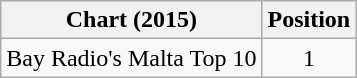<table class="wikitable sortable">
<tr>
<th align="left">Chart (2015)</th>
<th style="text-align:center;">Position</th>
</tr>
<tr>
<td>Bay Radio's Malta Top 10</td>
<td style="text-align:center;">1</td>
</tr>
</table>
